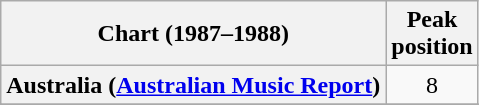<table class="wikitable sortable plainrowheaders" style="text-align:center">
<tr>
<th>Chart (1987–1988)</th>
<th>Peak<br>position</th>
</tr>
<tr>
<th scope="row">Australia (<a href='#'>Australian Music Report</a>)</th>
<td>8</td>
</tr>
<tr>
</tr>
<tr>
</tr>
<tr>
</tr>
<tr>
</tr>
<tr>
</tr>
</table>
